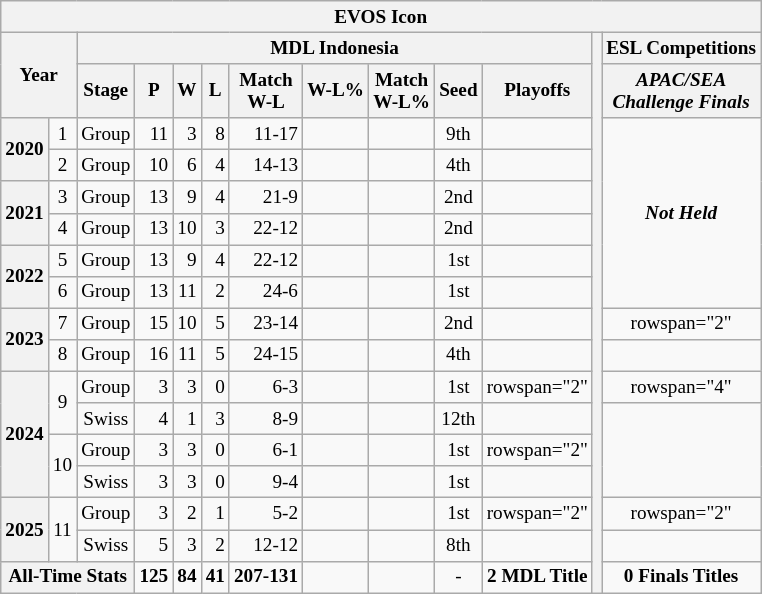<table class="wikitable" style="font-size:80%; text-align:center;">
<tr>
<th colspan="13"> EVOS Icon</th>
</tr>
<tr>
<th colspan="2" rowspan="2">Year</th>
<th colspan="9">MDL Indonesia</th>
<th rowspan="17"></th>
<th>ESL Competitions</th>
</tr>
<tr>
<th>Stage</th>
<th>P</th>
<th>W</th>
<th>L</th>
<th>Match <br> W-L</th>
<th>W-L%</th>
<th>Match <br> W-L%</th>
<th>Seed</th>
<th>Playoffs</th>
<th><em>APAC/SEA <br> Challenge Finals</em></th>
</tr>
<tr>
<th rowspan="2">2020</th>
<td>1</td>
<td style="text-align:center;">Group</td>
<td style="text-align:right;">11</td>
<td style="text-align:right;">3</td>
<td style="text-align:right;">8</td>
<td style="text-align:right;">11-17</td>
<td style="text-align:right;"></td>
<td style="text-align:right;"></td>
<td style="text-align:center;">9th</td>
<td></td>
<td rowspan="6"><strong><em>Not Held</em></strong></td>
</tr>
<tr>
<td>2</td>
<td style="text-align:center;">Group</td>
<td style="text-align:right;">10</td>
<td style="text-align:right;">6</td>
<td style="text-align:right;">4</td>
<td style="text-align:right;">14-13</td>
<td style="text-align:right;"></td>
<td style="text-align:right;"></td>
<td style="text-align:center;">4th</td>
<td></td>
</tr>
<tr>
<th rowspan="2">2021</th>
<td>3</td>
<td style="text-align:center;">Group</td>
<td style="text-align:right;">13</td>
<td style="text-align:right;">9</td>
<td style="text-align:right;">4</td>
<td style="text-align:right;">21-9</td>
<td style="text-align:right;"></td>
<td style="text-align:right;"></td>
<td style="text-align:center;">2nd</td>
<td></td>
</tr>
<tr>
<td>4</td>
<td style="text-align:center;">Group</td>
<td style="text-align:right;">13</td>
<td style="text-align:right;">10</td>
<td style="text-align:right;">3</td>
<td style="text-align:right;">22-12</td>
<td style="text-align:right;"></td>
<td style="text-align:right;"></td>
<td style="text-align:center;">2nd</td>
<td></td>
</tr>
<tr>
<th rowspan="2">2022</th>
<td>5</td>
<td style="text-align:center;">Group</td>
<td style="text-align:right;">13</td>
<td style="text-align:right;">9</td>
<td style="text-align:right;">4</td>
<td style="text-align:right;">22-12</td>
<td style="text-align:right;"></td>
<td style="text-align:right;"></td>
<td style="text-align:center;">1st</td>
<td></td>
</tr>
<tr>
<td>6</td>
<td style="text-align:center;">Group</td>
<td style="text-align:right;">13</td>
<td style="text-align:right;">11</td>
<td style="text-align:right;">2</td>
<td style="text-align:right;">24-6</td>
<td style="text-align:right;"></td>
<td style="text-align:right;"></td>
<td style="text-align:center;">1st</td>
<td></td>
</tr>
<tr>
<th rowspan="2">2023</th>
<td>7</td>
<td style="text-align:center;">Group</td>
<td style="text-align:right;">15</td>
<td style="text-align:right;">10</td>
<td style="text-align:right;">5</td>
<td style="text-align:right;">23-14</td>
<td style="text-align:right;"></td>
<td style="text-align:right;"></td>
<td style="text-align:center;">2nd</td>
<td></td>
<td>rowspan="2" </td>
</tr>
<tr>
<td>8</td>
<td style="text-align:center;">Group</td>
<td style="text-align:right;">16</td>
<td style="text-align:right;">11</td>
<td style="text-align:right;">5</td>
<td style="text-align:right;">24-15</td>
<td style="text-align:right;"></td>
<td style="text-align:right;"></td>
<td style="text-align:center;">4th</td>
<td></td>
</tr>
<tr>
<th rowspan="4">2024</th>
<td rowspan="2">9</td>
<td style="text-align:center;">Group</td>
<td style="text-align:right;">3</td>
<td style="text-align:right;">3</td>
<td style="text-align:right;">0</td>
<td style="text-align:right;">6-3</td>
<td style="text-align:right;"></td>
<td style="text-align:right;"></td>
<td style="text-align:center;">1st</td>
<td>rowspan="2" </td>
<td>rowspan="4" </td>
</tr>
<tr>
<td style="text-align:center;">Swiss</td>
<td style="text-align:right;">4</td>
<td style="text-align:right;">1</td>
<td style="text-align:right;">3</td>
<td style="text-align:right;">8-9</td>
<td style="text-align:right;"></td>
<td style="text-align:right;"></td>
<td style="text-align:center;">12th</td>
</tr>
<tr>
<td rowspan="2">10</td>
<td style="text-align:center;">Group</td>
<td style="text-align:right;">3</td>
<td style="text-align:right;">3</td>
<td style="text-align:right;">0</td>
<td style="text-align:right;">6-1</td>
<td style="text-align:right;"></td>
<td style="text-align:right;"></td>
<td style="text-align:center;">1st</td>
<td>rowspan="2" </td>
</tr>
<tr>
<td style="text-align:center;">Swiss</td>
<td style="text-align:right;">3</td>
<td style="text-align:right;">3</td>
<td style="text-align:right;">0</td>
<td style="text-align:right;">9-4</td>
<td style="text-align:right;"></td>
<td style="text-align:right;"></td>
<td style="text-align:center;">1st</td>
</tr>
<tr>
<th rowspan="2">2025</th>
<td rowspan="2">11</td>
<td style="text-align:center;">Group</td>
<td style="text-align:right;">3</td>
<td style="text-align:right;">2</td>
<td style="text-align:right;">1</td>
<td style="text-align:right;">5-2</td>
<td style="text-align:right;"></td>
<td style="text-align:right;"></td>
<td style="text-align:center;">1st</td>
<td>rowspan="2"  </td>
<td>rowspan="2" </td>
</tr>
<tr>
<td style="text-align:center;">Swiss</td>
<td style="text-align:right;">5</td>
<td style="text-align:right;">3</td>
<td style="text-align:right;">2</td>
<td style="text-align:right;">12-12</td>
<td style="text-align:right;"></td>
<td style="text-align:right;"></td>
<td style="text-align:center;">8th</td>
</tr>
<tr>
<th colspan="3">All-Time Stats</th>
<td><strong>125</strong></td>
<td><strong>84</strong></td>
<td><strong>41</strong></td>
<td><strong>207-131</strong></td>
<td></td>
<td></td>
<td>-</td>
<td style="text-align:center;"><strong>2 MDL Title</strong></td>
<td style="text-align:center;"><strong>0 Finals Titles</strong></td>
</tr>
</table>
